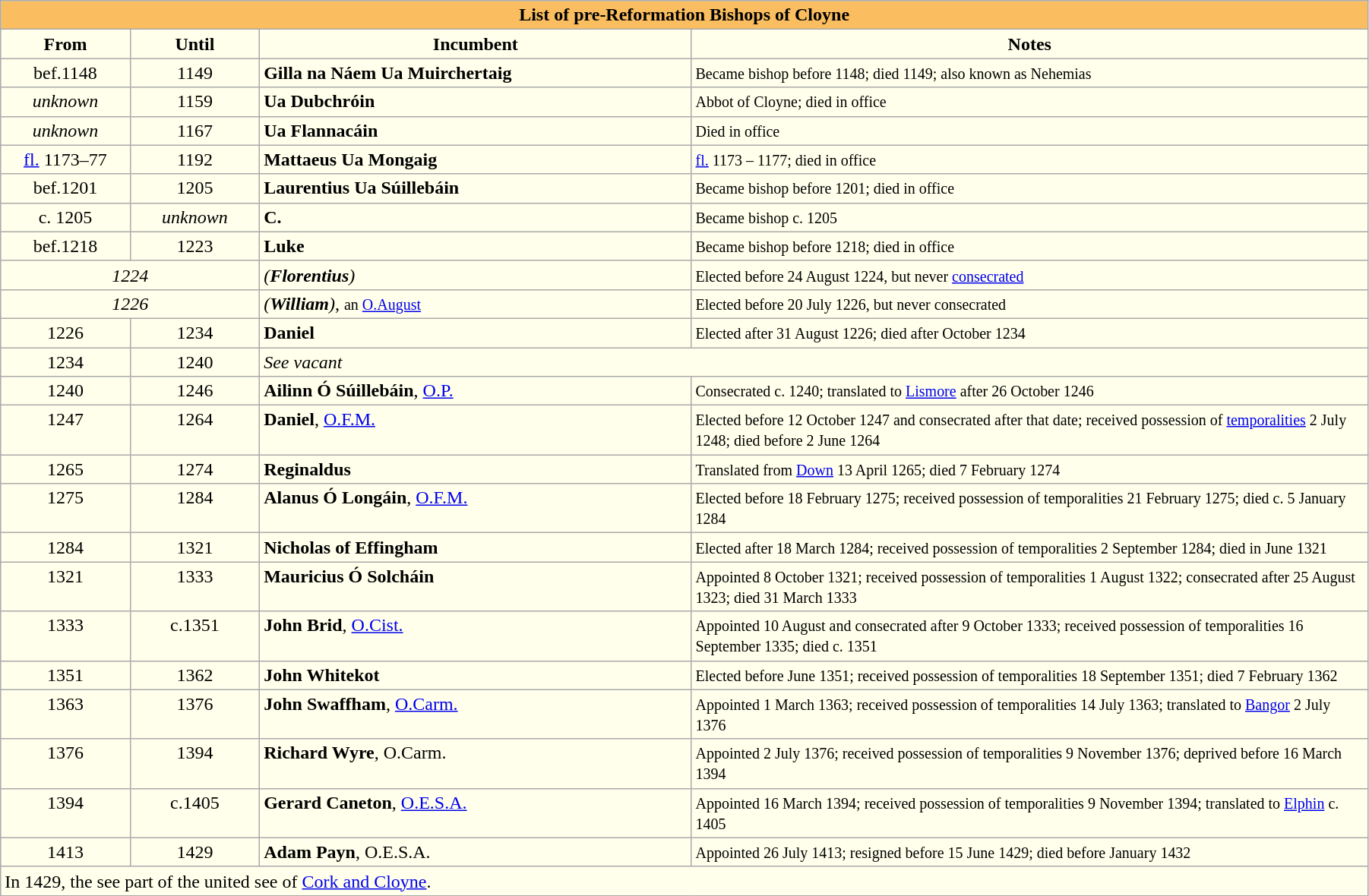<table class="wikitable" style="width:95%; border:1">
<tr>
<th style="background-color:#FABE60" colspan="4">List of pre-Reformation Bishops of Cloyne</th>
</tr>
<tr align=center>
<th style="background-color:#ffffec" width="9%">From</th>
<th style="background-color:#ffffec" width="9%">Until</th>
<th style="background-color:#ffffec" width="30%">Incumbent</th>
<th style="background-color:#ffffec" width="47%">Notes</th>
</tr>
<tr valign=top bgcolor="#ffffec">
<td align=center>bef.1148</td>
<td align=center>1149</td>
<td><strong>Gilla na Náem Ua Muirchertaig</strong></td>
<td><small>Became bishop before 1148; died 1149; also known as Nehemias</small></td>
</tr>
<tr valign=top bgcolor="#ffffec">
<td align=center><em>unknown</em></td>
<td align=center>1159</td>
<td><strong>Ua Dubchróin</strong></td>
<td><small>Abbot of Cloyne; died in office</small></td>
</tr>
<tr valign=top bgcolor="#ffffec">
<td align=center><em>unknown</em></td>
<td align=center>1167</td>
<td><strong>Ua Flannacáin</strong></td>
<td><small>Died in office</small></td>
</tr>
<tr valign=top bgcolor="#ffffec">
<td align=center><a href='#'>fl.</a> 1173–77</td>
<td align=center>1192</td>
<td><strong>Mattaeus Ua Mongaig</strong></td>
<td><small><a href='#'>fl.</a> 1173 – 1177; died in office</small></td>
</tr>
<tr valign=top bgcolor="#ffffec">
<td align=center>bef.1201</td>
<td align=center>1205</td>
<td><strong>Laurentius Ua Súillebáin</strong></td>
<td><small>Became bishop before 1201; died in office</small></td>
</tr>
<tr valign=top bgcolor="#ffffec">
<td align=center>c. 1205</td>
<td align=center><em>unknown</em></td>
<td><strong>C.</strong></td>
<td><small>Became bishop c. 1205</small></td>
</tr>
<tr valign=top bgcolor="#ffffec">
<td align=center>bef.1218</td>
<td align=center>1223</td>
<td><strong>Luke</strong></td>
<td><small>Became bishop before 1218; died in office</small></td>
</tr>
<tr valign=top bgcolor="#ffffec">
<td colspan=2 align=center><em>1224</em></td>
<td><em>(<strong>Florentius</strong>)</em></td>
<td><small>Elected before 24 August 1224, but never <a href='#'>consecrated</a></small></td>
</tr>
<tr valign=top bgcolor="#ffffec">
<td colspan=2 align=center><em>1226</em></td>
<td><em>(<strong>William</strong>)</em>, <small>an <a href='#'>O.August</a></small></td>
<td><small>Elected before 20 July 1226, but never consecrated</small></td>
</tr>
<tr valign=top bgcolor="#ffffec">
<td align=center>1226</td>
<td align=center>1234</td>
<td><strong>Daniel</strong></td>
<td><small>Elected after 31 August 1226; died after October 1234</small></td>
</tr>
<tr valign=top bgcolor="#ffffec">
<td align=center>1234</td>
<td align=center>1240</td>
<td colspan=2><em>See vacant</em></td>
</tr>
<tr valign=top bgcolor="#ffffec">
<td align=center>1240</td>
<td align=center>1246</td>
<td><strong>Ailinn Ó Súillebáin</strong>, <a href='#'>O.P.</a></td>
<td><small>Consecrated c. 1240; translated to <a href='#'>Lismore</a> after 26 October 1246</small></td>
</tr>
<tr valign=top bgcolor="#ffffec">
<td align=center>1247</td>
<td align=center>1264</td>
<td><strong>Daniel</strong>, <a href='#'>O.F.M.</a></td>
<td><small>Elected before 12 October 1247 and consecrated after that date; received possession of <a href='#'>temporalities</a> 2 July 1248; died before 2 June 1264</small></td>
</tr>
<tr valign=top bgcolor="#ffffec">
<td align=center>1265</td>
<td align=center>1274</td>
<td><strong>Reginaldus</strong></td>
<td><small>Translated from <a href='#'>Down</a> 13 April 1265; died 7 February 1274</small></td>
</tr>
<tr valign=top bgcolor="#ffffec">
<td align=center>1275</td>
<td align=center>1284</td>
<td><strong>Alanus Ó Longáin</strong>, <a href='#'>O.F.M.</a></td>
<td><small>Elected before 18 February 1275; received possession of temporalities 21 February 1275; died c. 5 January 1284</small></td>
</tr>
<tr valign=top bgcolor="#ffffec">
<td align=center>1284</td>
<td align=center>1321</td>
<td><strong>Nicholas of Effingham</strong></td>
<td><small>Elected after 18 March 1284; received possession of temporalities 2 September 1284; died in June 1321</small></td>
</tr>
<tr valign=top bgcolor="#ffffec">
<td align=center>1321</td>
<td align=center>1333</td>
<td><strong>Mauricius Ó Solcháin</strong></td>
<td><small>Appointed 8 October 1321; received possession of temporalities 1 August 1322; consecrated after 25 August 1323; died 31 March 1333</small></td>
</tr>
<tr valign=top bgcolor="#ffffec">
<td align=center>1333</td>
<td align=center>c.1351</td>
<td><strong>John Brid</strong>, <a href='#'>O.Cist.</a></td>
<td><small>Appointed 10 August and consecrated after 9 October 1333; received possession of temporalities 16 September 1335; died c. 1351</small></td>
</tr>
<tr valign=top bgcolor="#ffffec">
<td align=center>1351</td>
<td align=center>1362</td>
<td><strong>John Whitekot</strong></td>
<td><small>Elected before June 1351; received possession of temporalities 18 September 1351; died 7 February 1362</small></td>
</tr>
<tr valign=top bgcolor="#ffffec">
<td align=center>1363</td>
<td align=center>1376</td>
<td><strong>John Swaffham</strong>, <a href='#'>O.Carm.</a></td>
<td><small>Appointed 1 March 1363; received possession of temporalities 14 July 1363; translated to <a href='#'>Bangor</a> 2 July 1376</small></td>
</tr>
<tr valign=top bgcolor="#ffffec">
<td align=center>1376</td>
<td align=center>1394</td>
<td><strong>Richard Wyre</strong>, O.Carm.</td>
<td><small>Appointed 2 July 1376; received possession of temporalities 9 November 1376; deprived before 16 March 1394</small></td>
</tr>
<tr valign=top bgcolor="#ffffec">
<td align=center>1394</td>
<td align=center>c.1405</td>
<td><strong>Gerard Caneton</strong>, <a href='#'>O.E.S.A.</a></td>
<td><small>Appointed 16 March 1394; received possession of temporalities 9 November 1394; translated to <a href='#'>Elphin</a> c. 1405</small></td>
</tr>
<tr valign=top bgcolor="#ffffec">
<td align=center>1413</td>
<td align=center>1429</td>
<td><strong>Adam Payn</strong>, O.E.S.A.</td>
<td><small>Appointed 26 July 1413; resigned before 15 June 1429; died before January 1432</small></td>
</tr>
<tr valign=top bgcolor="#ffffec">
<td colspan=4>In 1429, the see part of the united see of <a href='#'>Cork and Cloyne</a>.</td>
</tr>
</table>
